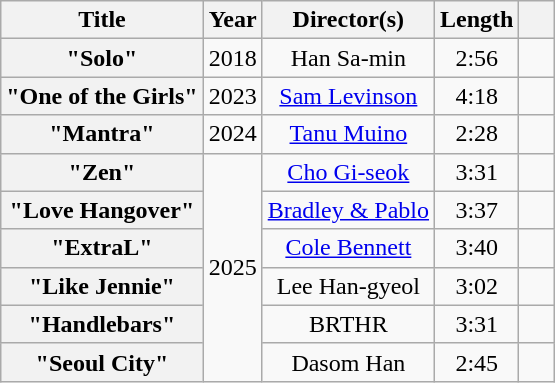<table class="wikitable plainrowheaders" style="text-align:center">
<tr>
<th scope="col">Title</th>
<th scope="col">Year</th>
<th scope="col">Director(s)</th>
<th scope="col">Length</th>
<th scope="col" style="width:1em"></th>
</tr>
<tr>
<th scope="row">"Solo"</th>
<td>2018</td>
<td>Han Sa-min</td>
<td>2:56</td>
<td></td>
</tr>
<tr>
<th scope="row">"One of the Girls"<br></th>
<td>2023</td>
<td><a href='#'>Sam Levinson</a></td>
<td>4:18</td>
<td></td>
</tr>
<tr>
<th scope="row">"Mantra"</th>
<td>2024</td>
<td><a href='#'>Tanu Muino</a></td>
<td>2:28</td>
<td></td>
</tr>
<tr>
<th scope="row">"Zen"</th>
<td rowspan="6">2025</td>
<td><a href='#'>Cho Gi-seok</a></td>
<td>3:31</td>
<td></td>
</tr>
<tr>
<th scope="row">"Love Hangover"<br></th>
<td><a href='#'>Bradley & Pablo</a></td>
<td>3:37</td>
<td></td>
</tr>
<tr>
<th scope="row">"ExtraL"<br></th>
<td><a href='#'>Cole Bennett</a></td>
<td>3:40</td>
<td></td>
</tr>
<tr>
<th scope="row">"Like Jennie"</th>
<td>Lee Han-gyeol</td>
<td>3:02</td>
<td></td>
</tr>
<tr>
<th scope="row">"Handlebars"<br></th>
<td>BRTHR</td>
<td>3:31</td>
<td></td>
</tr>
<tr>
<th scope="row">"Seoul City"</th>
<td>Dasom Han</td>
<td>2:45</td>
<td></td>
</tr>
</table>
